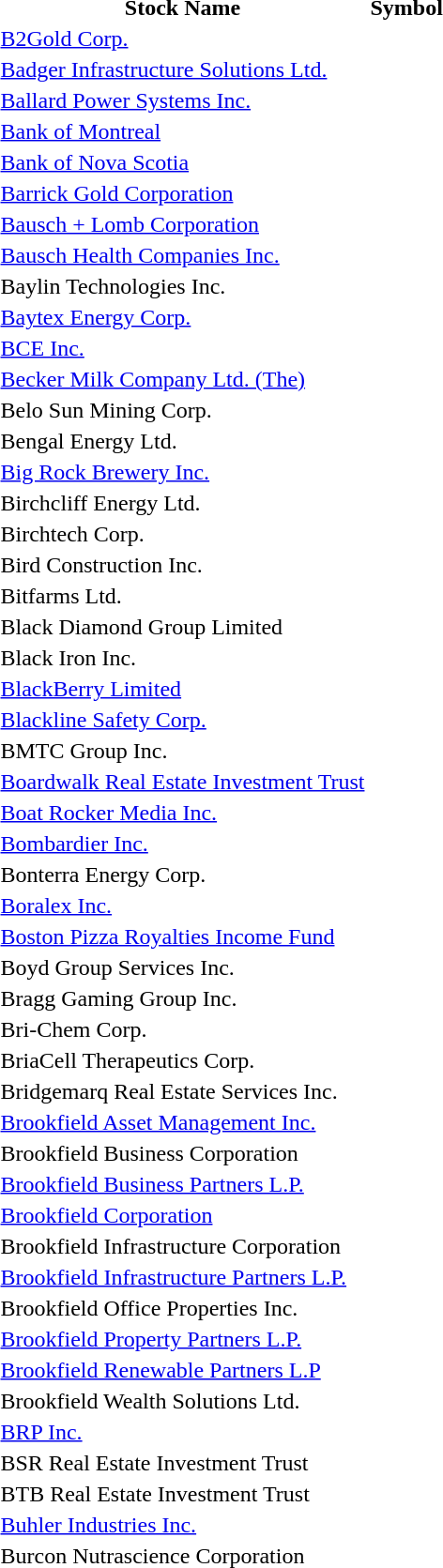<table style="background:transparent;">
<tr>
<th>Stock Name</th>
<th>Symbol</th>
</tr>
<tr --->
<td><a href='#'>B2Gold Corp.</a></td>
<td></td>
</tr>
<tr --->
<td><a href='#'>Badger Infrastructure Solutions Ltd.</a></td>
<td></td>
</tr>
<tr --->
<td><a href='#'>Ballard Power Systems Inc.</a></td>
<td></td>
</tr>
<tr --->
<td><a href='#'>Bank of Montreal</a></td>
<td></td>
</tr>
<tr --->
<td><a href='#'>Bank of Nova Scotia</a></td>
<td></td>
</tr>
<tr --->
<td><a href='#'>Barrick Gold Corporation</a></td>
<td></td>
</tr>
<tr>
<td><a href='#'>Bausch + Lomb Corporation</a></td>
<td></td>
</tr>
<tr>
<td><a href='#'>Bausch Health Companies Inc.</a></td>
<td></td>
</tr>
<tr --->
<td>Baylin Technologies Inc.</td>
<td></td>
</tr>
<tr --->
<td><a href='#'>Baytex Energy Corp.</a></td>
<td></td>
</tr>
<tr --->
<td><a href='#'>BCE Inc.</a></td>
<td></td>
</tr>
<tr --->
<td><a href='#'>Becker Milk Company Ltd. (The)</a></td>
<td></td>
</tr>
<tr --->
<td>Belo Sun Mining Corp.</td>
<td></td>
</tr>
<tr --->
<td>Bengal Energy Ltd.</td>
<td></td>
</tr>
<tr --->
<td><a href='#'>Big Rock Brewery Inc.</a></td>
<td></td>
</tr>
<tr --->
<td>Birchcliff Energy Ltd.</td>
<td></td>
</tr>
<tr>
<td>Birchtech Corp.</td>
<td></td>
</tr>
<tr --->
<td>Bird Construction Inc.</td>
<td></td>
</tr>
<tr>
<td>Bitfarms Ltd.</td>
<td></td>
</tr>
<tr --->
<td>Black Diamond Group Limited</td>
<td></td>
</tr>
<tr --->
<td>Black Iron Inc.</td>
<td></td>
</tr>
<tr --->
<td><a href='#'>BlackBerry Limited</a></td>
<td></td>
</tr>
<tr>
<td><a href='#'>Blackline Safety Corp.</a></td>
<td></td>
</tr>
<tr --->
<td>BMTC Group Inc.</td>
<td></td>
</tr>
<tr --->
<td><a href='#'>Boardwalk Real Estate Investment Trust</a></td>
<td></td>
</tr>
<tr>
<td><a href='#'>Boat Rocker Media Inc.</a></td>
<td></td>
</tr>
<tr --->
<td><a href='#'>Bombardier Inc.</a></td>
<td></td>
</tr>
<tr --->
<td>Bonterra Energy Corp.</td>
<td></td>
</tr>
<tr --->
<td><a href='#'>Boralex Inc.</a></td>
<td></td>
</tr>
<tr --->
<td><a href='#'>Boston Pizza Royalties Income Fund</a></td>
<td></td>
</tr>
<tr --->
<td>Boyd Group Services Inc.</td>
<td></td>
</tr>
<tr>
<td>Bragg Gaming Group Inc.</td>
<td></td>
</tr>
<tr --->
<td>Bri-Chem Corp.</td>
<td></td>
</tr>
<tr>
<td>BriaCell Therapeutics Corp.</td>
<td></td>
</tr>
<tr>
<td>Bridgemarq Real Estate Services Inc.</td>
<td></td>
</tr>
<tr --->
<td><a href='#'>Brookfield Asset Management Inc.</a></td>
<td></td>
</tr>
<tr>
<td>Brookfield Business Corporation</td>
<td></td>
</tr>
<tr>
<td><a href='#'>Brookfield Business Partners L.P.</a></td>
<td></td>
</tr>
<tr>
<td><a href='#'>Brookfield Corporation</a></td>
<td></td>
</tr>
<tr>
<td>Brookfield Infrastructure Corporation</td>
<td></td>
</tr>
<tr>
<td><a href='#'>Brookfield Infrastructure Partners L.P.</a></td>
<td></td>
</tr>
<tr>
<td>Brookfield Office Properties Inc.</td>
<td></td>
</tr>
<tr --->
<td><a href='#'>Brookfield Property Partners L.P.</a></td>
<td></td>
</tr>
<tr>
<td><a href='#'>Brookfield Renewable Partners L.P</a></td>
<td></td>
</tr>
<tr>
<td>Brookfield Wealth Solutions Ltd.</td>
<td></td>
</tr>
<tr --->
<td><a href='#'>BRP Inc.</a></td>
<td></td>
</tr>
<tr>
<td>BSR Real Estate Investment Trust</td>
<td></td>
</tr>
<tr --->
<td>BTB Real Estate Investment Trust</td>
<td></td>
</tr>
<tr --->
<td><a href='#'>Buhler Industries Inc.</a></td>
<td></td>
</tr>
<tr --->
<td>Burcon Nutrascience Corporation</td>
<td></td>
</tr>
<tr --->
</tr>
</table>
